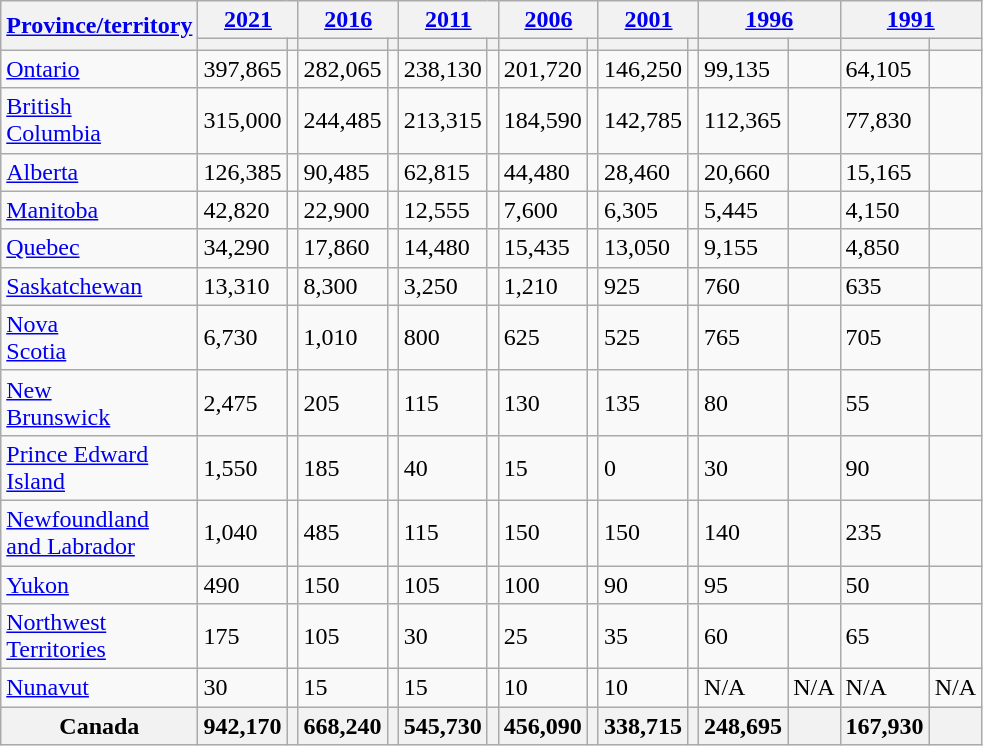<table class="wikitable sortable">
<tr>
<th rowspan="2"><a href='#'>Province/territory</a></th>
<th colspan="2"><a href='#'>2021</a></th>
<th colspan="2"><a href='#'>2016</a></th>
<th colspan="2"><a href='#'>2011</a></th>
<th colspan="2"><a href='#'>2006</a></th>
<th colspan="2"><a href='#'>2001</a></th>
<th colspan="2"><a href='#'>1996</a></th>
<th colspan="2"><a href='#'>1991</a></th>
</tr>
<tr>
<th><a href='#'></a></th>
<th></th>
<th></th>
<th></th>
<th></th>
<th></th>
<th></th>
<th></th>
<th></th>
<th></th>
<th></th>
<th></th>
<th></th>
<th></th>
</tr>
<tr>
<td> <a href='#'>Ontario</a></td>
<td>397,865</td>
<td></td>
<td>282,065</td>
<td></td>
<td>238,130</td>
<td></td>
<td>201,720</td>
<td></td>
<td>146,250</td>
<td></td>
<td>99,135</td>
<td></td>
<td>64,105</td>
<td></td>
</tr>
<tr>
<td> <a href='#'>British<br>Columbia</a></td>
<td>315,000</td>
<td></td>
<td>244,485</td>
<td></td>
<td>213,315</td>
<td></td>
<td>184,590</td>
<td></td>
<td>142,785</td>
<td></td>
<td>112,365</td>
<td></td>
<td>77,830</td>
<td></td>
</tr>
<tr>
<td> <a href='#'>Alberta</a></td>
<td>126,385</td>
<td></td>
<td>90,485</td>
<td></td>
<td>62,815</td>
<td></td>
<td>44,480</td>
<td></td>
<td>28,460</td>
<td></td>
<td>20,660</td>
<td></td>
<td>15,165</td>
<td></td>
</tr>
<tr>
<td> <a href='#'>Manitoba</a></td>
<td>42,820</td>
<td></td>
<td>22,900</td>
<td></td>
<td>12,555</td>
<td></td>
<td>7,600</td>
<td></td>
<td>6,305</td>
<td></td>
<td>5,445</td>
<td></td>
<td>4,150</td>
<td></td>
</tr>
<tr>
<td> <a href='#'>Quebec</a></td>
<td>34,290</td>
<td></td>
<td>17,860</td>
<td></td>
<td>14,480</td>
<td></td>
<td>15,435</td>
<td></td>
<td>13,050</td>
<td></td>
<td>9,155</td>
<td></td>
<td>4,850</td>
<td></td>
</tr>
<tr>
<td> <a href='#'>Saskatchewan</a></td>
<td>13,310</td>
<td></td>
<td>8,300</td>
<td></td>
<td>3,250</td>
<td></td>
<td>1,210</td>
<td></td>
<td>925</td>
<td></td>
<td>760</td>
<td></td>
<td>635</td>
<td></td>
</tr>
<tr>
<td> <a href='#'>Nova<br>Scotia</a></td>
<td>6,730</td>
<td></td>
<td>1,010</td>
<td></td>
<td>800</td>
<td></td>
<td>625</td>
<td></td>
<td>525</td>
<td></td>
<td>765</td>
<td></td>
<td>705</td>
<td></td>
</tr>
<tr>
<td> <a href='#'>New<br>Brunswick</a></td>
<td>2,475</td>
<td></td>
<td>205</td>
<td></td>
<td>115</td>
<td></td>
<td>130</td>
<td></td>
<td>135</td>
<td></td>
<td>80</td>
<td></td>
<td>55</td>
<td></td>
</tr>
<tr>
<td> <a href='#'>Prince Edward<br>Island</a></td>
<td>1,550</td>
<td></td>
<td>185</td>
<td></td>
<td>40</td>
<td></td>
<td>15</td>
<td></td>
<td>0</td>
<td></td>
<td>30</td>
<td></td>
<td>90</td>
<td></td>
</tr>
<tr>
<td> <a href='#'>Newfoundland<br>and Labrador</a></td>
<td>1,040</td>
<td></td>
<td>485</td>
<td></td>
<td>115</td>
<td></td>
<td>150</td>
<td></td>
<td>150</td>
<td></td>
<td>140</td>
<td></td>
<td>235</td>
<td></td>
</tr>
<tr>
<td> <a href='#'>Yukon</a></td>
<td>490</td>
<td></td>
<td>150</td>
<td></td>
<td>105</td>
<td></td>
<td>100</td>
<td></td>
<td>90</td>
<td></td>
<td>95</td>
<td></td>
<td>50</td>
<td></td>
</tr>
<tr>
<td> <a href='#'>Northwest<br>Territories</a></td>
<td>175</td>
<td></td>
<td>105</td>
<td></td>
<td>30</td>
<td></td>
<td>25</td>
<td></td>
<td>35</td>
<td></td>
<td>60</td>
<td></td>
<td>65</td>
<td></td>
</tr>
<tr>
<td> <a href='#'>Nunavut</a></td>
<td>30</td>
<td></td>
<td>15</td>
<td></td>
<td>15</td>
<td></td>
<td>10</td>
<td></td>
<td>10</td>
<td></td>
<td>N/A</td>
<td>N/A</td>
<td>N/A</td>
<td>N/A</td>
</tr>
<tr>
<th> <strong>Canada</strong></th>
<th>942,170</th>
<th></th>
<th>668,240</th>
<th></th>
<th>545,730</th>
<th></th>
<th>456,090</th>
<th></th>
<th>338,715</th>
<th></th>
<th>248,695</th>
<th></th>
<th>167,930</th>
<th></th>
</tr>
</table>
